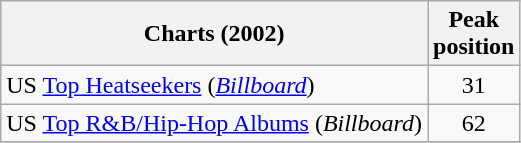<table class="wikitable sortable">
<tr>
<th>Charts (2002)</th>
<th>Peak<br>position</th>
</tr>
<tr>
<td>US <a href='#'>Top Heatseekers</a> (<em><a href='#'>Billboard</a></em>)</td>
<td style="text-align:center;">31</td>
</tr>
<tr>
<td>US <a href='#'>Top R&B/Hip-Hop Albums</a> (<em>Billboard</em>)</td>
<td style="text-align:center;">62</td>
</tr>
<tr>
</tr>
</table>
